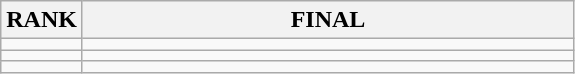<table class="wikitable">
<tr>
<th>RANK</th>
<th style="width: 20em">FINAL</th>
</tr>
<tr>
<td align="center"></td>
<td></td>
</tr>
<tr>
<td align="center"></td>
<td></td>
</tr>
<tr>
<td align="center"></td>
<td></td>
</tr>
</table>
